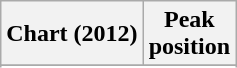<table class="wikitable sortable plainrowheaders" style="text-align:center">
<tr>
<th scope="col">Chart (2012)</th>
<th scope="col">Peak<br>position</th>
</tr>
<tr>
</tr>
<tr>
</tr>
</table>
